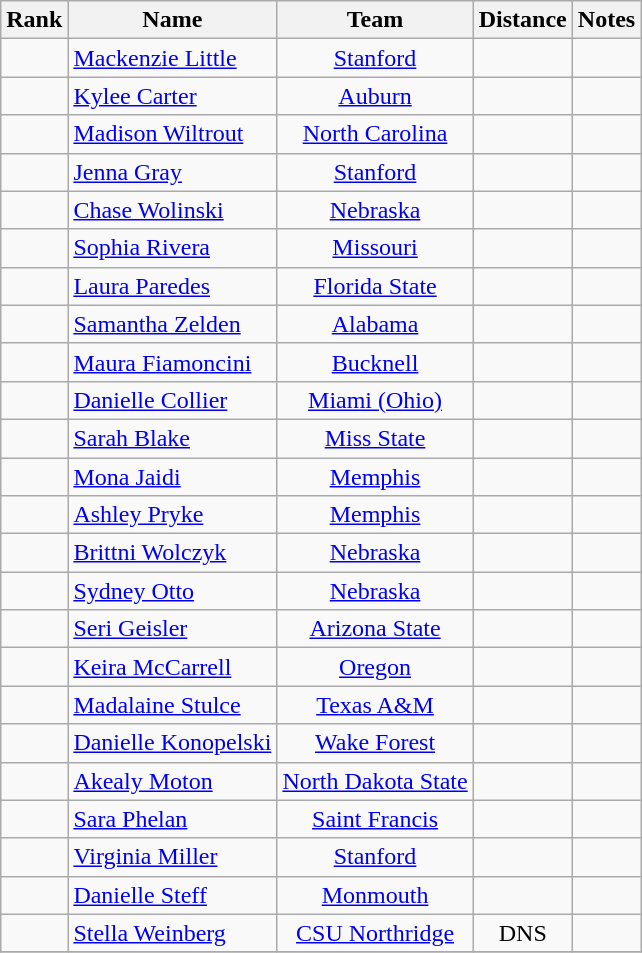<table class="wikitable sortable" style="text-align:center">
<tr>
<th>Rank</th>
<th>Name</th>
<th>Team</th>
<th>Distance</th>
<th>Notes</th>
</tr>
<tr>
<td></td>
<td align=left> <a href='#'>Mackenzie Little</a></td>
<td><a href='#'>Stanford</a></td>
<td></td>
<td></td>
</tr>
<tr>
<td></td>
<td align=left> <a href='#'>Kylee Carter</a></td>
<td><a href='#'>Auburn</a></td>
<td></td>
<td></td>
</tr>
<tr>
<td></td>
<td align=left> <a href='#'>Madison Wiltrout</a></td>
<td><a href='#'>North Carolina</a></td>
<td></td>
<td></td>
</tr>
<tr>
<td></td>
<td align=left> <a href='#'>Jenna Gray</a></td>
<td><a href='#'>Stanford</a></td>
<td></td>
<td></td>
</tr>
<tr>
<td></td>
<td align=left> <a href='#'>Chase Wolinski</a></td>
<td><a href='#'>Nebraska</a></td>
<td></td>
<td></td>
</tr>
<tr>
<td></td>
<td align=left> <a href='#'>Sophia Rivera</a></td>
<td><a href='#'>Missouri</a></td>
<td></td>
<td></td>
</tr>
<tr>
<td></td>
<td align=left> <a href='#'>Laura Paredes</a></td>
<td><a href='#'>Florida State</a></td>
<td></td>
<td></td>
</tr>
<tr>
<td></td>
<td align=left> <a href='#'>Samantha Zelden</a></td>
<td><a href='#'>Alabama</a></td>
<td></td>
<td></td>
</tr>
<tr>
<td></td>
<td align=left> <a href='#'>Maura Fiamoncini</a></td>
<td><a href='#'>Bucknell</a></td>
<td></td>
<td></td>
</tr>
<tr>
<td></td>
<td align=left> <a href='#'>Danielle Collier</a></td>
<td><a href='#'>Miami (Ohio)</a></td>
<td></td>
<td></td>
</tr>
<tr>
<td></td>
<td align=left> <a href='#'>Sarah Blake</a></td>
<td><a href='#'>Miss State</a></td>
<td></td>
<td></td>
</tr>
<tr>
<td></td>
<td align=left> <a href='#'>Mona Jaidi</a></td>
<td><a href='#'>Memphis</a></td>
<td></td>
<td></td>
</tr>
<tr>
<td></td>
<td align=left> <a href='#'>Ashley Pryke</a></td>
<td><a href='#'>Memphis</a></td>
<td></td>
<td></td>
</tr>
<tr>
<td></td>
<td align=left> <a href='#'>Brittni Wolczyk</a></td>
<td><a href='#'>Nebraska</a></td>
<td></td>
<td></td>
</tr>
<tr>
<td></td>
<td align=left> <a href='#'>Sydney Otto</a></td>
<td><a href='#'>Nebraska</a></td>
<td></td>
<td></td>
</tr>
<tr>
<td></td>
<td align=left> <a href='#'>Seri Geisler</a></td>
<td><a href='#'>Arizona State</a></td>
<td></td>
<td></td>
</tr>
<tr>
<td></td>
<td align=left> <a href='#'>Keira McCarrell</a></td>
<td><a href='#'>Oregon</a></td>
<td></td>
<td></td>
</tr>
<tr>
<td></td>
<td align=left> <a href='#'>Madalaine Stulce</a></td>
<td><a href='#'>Texas A&M</a></td>
<td></td>
<td></td>
</tr>
<tr>
<td></td>
<td align=left> <a href='#'>Danielle Konopelski</a></td>
<td><a href='#'>Wake Forest</a></td>
<td></td>
<td></td>
</tr>
<tr>
<td></td>
<td align=left> <a href='#'>Akealy Moton</a></td>
<td><a href='#'>North Dakota State</a></td>
<td></td>
<td></td>
</tr>
<tr>
<td></td>
<td align=left> <a href='#'>Sara Phelan</a></td>
<td><a href='#'>Saint Francis</a></td>
<td></td>
<td></td>
</tr>
<tr>
<td></td>
<td align=left> <a href='#'>Virginia Miller</a></td>
<td><a href='#'>Stanford</a></td>
<td></td>
<td></td>
</tr>
<tr>
<td></td>
<td align=left> <a href='#'>Danielle Steff</a></td>
<td><a href='#'>Monmouth</a></td>
<td></td>
<td></td>
</tr>
<tr>
<td></td>
<td align=left> <a href='#'>Stella Weinberg</a></td>
<td><a href='#'>CSU Northridge</a></td>
<td>DNS</td>
<td></td>
</tr>
<tr>
</tr>
</table>
